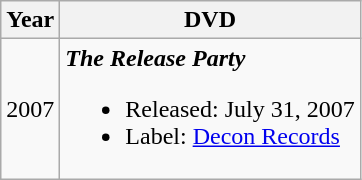<table class="wikitable">
<tr>
<th>Year</th>
<th>DVD</th>
</tr>
<tr>
<td>2007</td>
<td><strong><em>The Release Party</em></strong><br><ul><li>Released: July 31, 2007</li><li>Label: <a href='#'>Decon Records</a></li></ul></td>
</tr>
</table>
